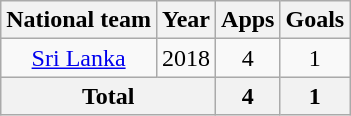<table class="wikitable" style="text-align:center">
<tr>
<th>National team</th>
<th>Year</th>
<th>Apps</th>
<th>Goals</th>
</tr>
<tr>
<td><a href='#'>Sri Lanka</a></td>
<td>2018</td>
<td>4</td>
<td>1</td>
</tr>
<tr>
<th colspan=2>Total</th>
<th>4</th>
<th>1</th>
</tr>
</table>
